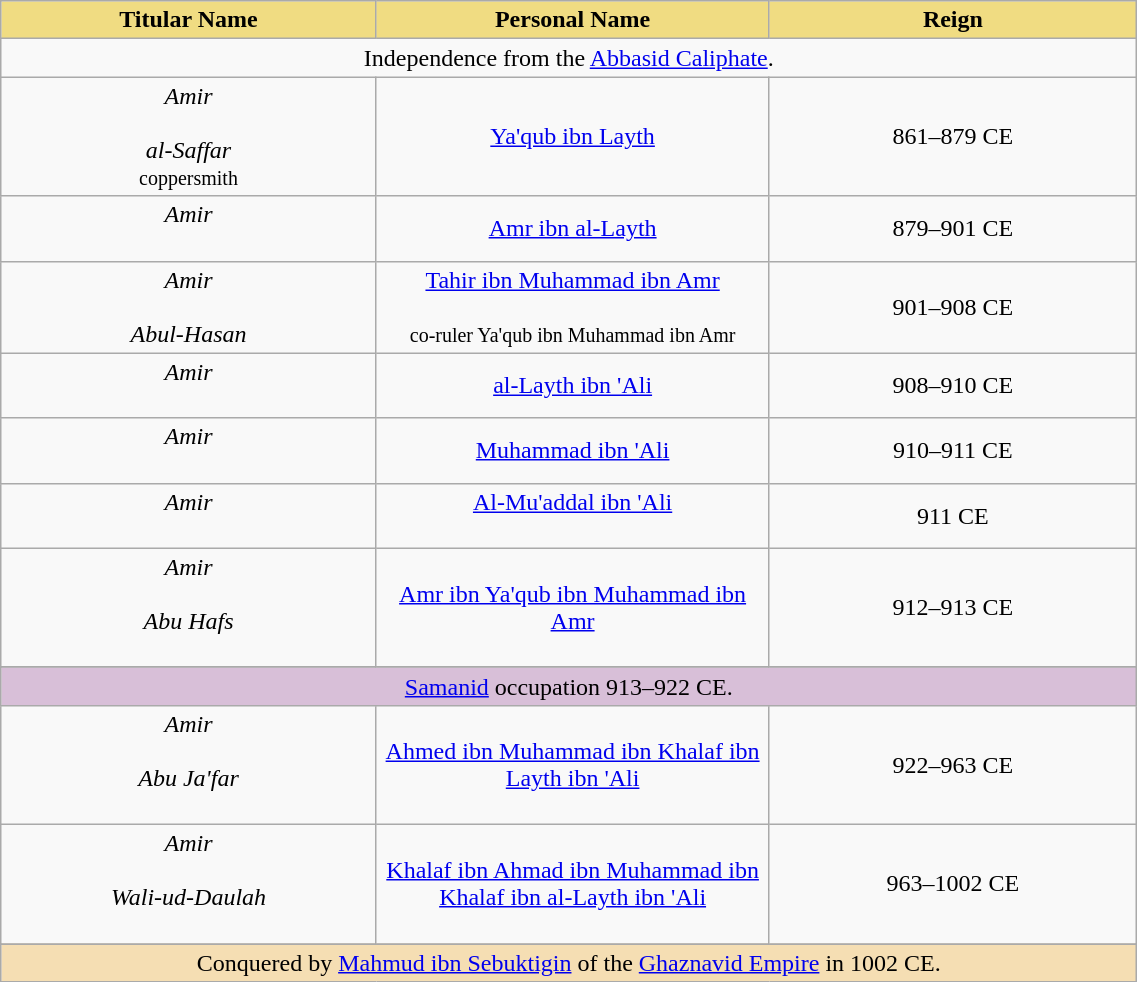<table width=60% class="wikitable">
<tr>
<th style="background-color:#F0DC82" width=9%>Titular Name</th>
<th style="background-color:#F0DC82" width=9%>Personal Name</th>
<th style="background-color:#F0DC82" width=9%>Reign</th>
</tr>
<tr>
<td colspan=4 align="center">Independence from the <a href='#'>Abbasid Caliphate</a>.</td>
</tr>
<tr>
<td align="center"><em>Amir</em><br><small></small><br><em>al-Saffar</em><br> <small>coppersmith</small><br><small></small></td>
<td align="center"><a href='#'>Ya'qub ibn Layth</a><br> <small></small></td>
<td align="center">861–879 CE</td>
</tr>
<tr>
<td align="center"><em>Amir</em><br><small></small><br></td>
<td align="center"><a href='#'>Amr ibn al-Layth</a> <br> <small> </small></td>
<td align="center">879–901 CE</td>
</tr>
<tr>
<td align="center"><em>Amir</em><br><small></small><br><em>Abul-Hasan</em><br><small></small></td>
<td align="center"><a href='#'>Tahir ibn Muhammad ibn Amr</a><br><small></small><br><small>co-ruler Ya'qub ibn Muhammad ibn Amr</small></td>
<td align="center">901–908 CE</td>
</tr>
<tr>
<td align="center"><em>Amir</em><br><small></small><br></td>
<td align="center"><a href='#'>al-Layth ibn 'Ali</a><br> <small></small></td>
<td align="center">908–910 CE</td>
</tr>
<tr>
<td align="center"><em>Amir</em><br><small></small><br></td>
<td align="center"><a href='#'>Muhammad ibn 'Ali</a><br> <small></small></td>
<td align="center">910–911 CE</td>
</tr>
<tr>
<td align="center"><em>Amir</em><br><small></small><br></td>
<td align="center"><a href='#'>Al-Mu'addal ibn 'Ali</a><br><small></small><br></td>
<td align="center">911 CE</td>
</tr>
<tr>
<td align="center"><em>Amir</em><br><small></small> <br> <em>Abu Hafs</em><br><small></small><br></td>
<td align="center"><a href='#'>Amr ibn Ya'qub ibn Muhammad ibn Amr</a><br> <small></small></td>
<td align="center">912–913 CE</td>
</tr>
<tr>
</tr>
<tr bgcolor="#D8BFD8">
<td colspan=4 align="center"><a href='#'>Samanid</a> occupation 913–922 CE.</td>
</tr>
<tr>
<td align="center"><em>Amir</em><br><small></small><br> <em>Abu Ja'far</em><br><small></small><br></td>
<td align="center"><a href='#'>Ahmed ibn Muhammad ibn Khalaf ibn Layth ibn 'Ali</a></td>
<td align="center">922–963 CE</td>
</tr>
<tr>
<td align="center"><em>Amir</em><br><small></small><br> <em>Wali-ud-Daulah</em><br><small></small><br></td>
<td align="center"><a href='#'>Khalaf ibn Ahmad ibn Muhammad ibn Khalaf ibn al-Layth ibn 'Ali</a></td>
<td align="center">963–1002 CE</td>
</tr>
<tr>
</tr>
<tr bgcolor="#F5DEB3">
<td colspan=4 align="center">Conquered by <a href='#'>Mahmud ibn Sebuktigin</a> of the <a href='#'>Ghaznavid Empire</a> in 1002 CE.</td>
</tr>
</table>
